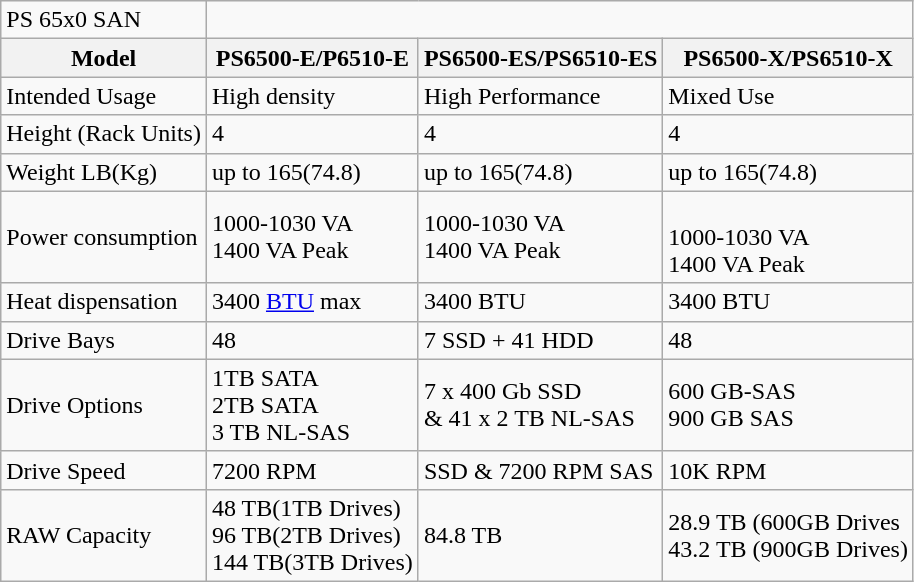<table class="wikitable">
<tr>
<td>PS 65x0 SAN</td>
</tr>
<tr>
<th>Model</th>
<th>PS6500-E/P6510-E</th>
<th>PS6500-ES/PS6510-ES</th>
<th>PS6500-X/PS6510-X</th>
</tr>
<tr>
<td>Intended Usage</td>
<td>High density</td>
<td>High Performance</td>
<td>Mixed Use</td>
</tr>
<tr>
<td>Height (Rack Units)</td>
<td>4</td>
<td>4</td>
<td>4</td>
</tr>
<tr>
<td>Weight LB(Kg)</td>
<td>up to 165(74.8)</td>
<td>up to 165(74.8)</td>
<td>up to 165(74.8)</td>
</tr>
<tr>
<td>Power consumption</td>
<td>1000-1030 VA<br>1400 VA Peak</td>
<td>1000-1030 VA<br>1400 VA Peak</td>
<td><br>1000-1030 VA<br>1400 VA Peak</td>
</tr>
<tr>
<td>Heat dispensation</td>
<td>3400 <a href='#'>BTU</a> max</td>
<td>3400 BTU</td>
<td>3400 BTU</td>
</tr>
<tr>
<td>Drive Bays</td>
<td>48</td>
<td>7 SSD + 41 HDD</td>
<td>48</td>
</tr>
<tr>
<td>Drive Options</td>
<td>1TB SATA<br>2TB SATA<br>3 TB NL-SAS</td>
<td>7 x 400 Gb SSD<br>& 41 x 2 TB NL-SAS</td>
<td>600 GB-SAS<br>900 GB SAS</td>
</tr>
<tr>
<td>Drive Speed</td>
<td>7200 RPM</td>
<td>SSD & 7200 RPM SAS</td>
<td>10K RPM</td>
</tr>
<tr>
<td>RAW Capacity</td>
<td>48 TB(1TB Drives)<br>96 TB(2TB Drives)<br>144 TB(3TB Drives)</td>
<td>84.8 TB</td>
<td>28.9 TB (600GB Drives<br>43.2 TB (900GB Drives)</td>
</tr>
</table>
